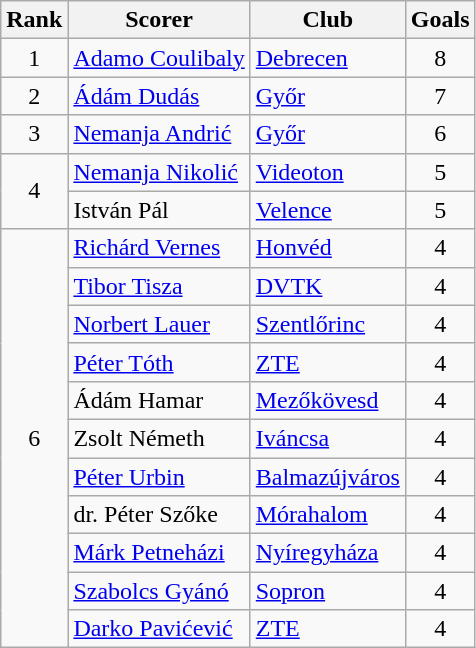<table class="wikitable" style="text-align:center; white-space:nowrap;">
<tr>
<th>Rank</th>
<th>Scorer</th>
<th>Club</th>
<th>Goals</th>
</tr>
<tr>
<td>1</td>
<td align="left"> <a href='#'>Adamo Coulibaly</a></td>
<td align="left"><a href='#'>Debrecen</a></td>
<td>8</td>
</tr>
<tr>
<td>2</td>
<td align="left"> <a href='#'>Ádám Dudás</a></td>
<td align="left"><a href='#'>Győr</a></td>
<td>7</td>
</tr>
<tr>
<td>3</td>
<td align="left"> <a href='#'>Nemanja Andrić</a></td>
<td align="left"><a href='#'>Győr</a></td>
<td>6</td>
</tr>
<tr>
<td rowspan="2">4</td>
<td align="left"> <a href='#'>Nemanja Nikolić</a></td>
<td align="left"><a href='#'>Videoton</a></td>
<td>5</td>
</tr>
<tr>
<td align="left"> István Pál</td>
<td align="left"><a href='#'>Velence</a></td>
<td>5</td>
</tr>
<tr>
<td rowspan="11">6</td>
<td align="left"> <a href='#'>Richárd Vernes</a></td>
<td align="left"><a href='#'>Honvéd</a></td>
<td>4</td>
</tr>
<tr>
<td align="left"> <a href='#'>Tibor Tisza</a></td>
<td align="left"><a href='#'>DVTK</a></td>
<td>4</td>
</tr>
<tr>
<td align="left"> <a href='#'>Norbert Lauer</a></td>
<td align="left"><a href='#'>Szentlőrinc</a></td>
<td>4</td>
</tr>
<tr>
<td align="left"> <a href='#'>Péter Tóth</a></td>
<td align="left"><a href='#'>ZTE</a></td>
<td>4</td>
</tr>
<tr>
<td align="left"> Ádám Hamar</td>
<td align="left"><a href='#'>Mezőkövesd</a></td>
<td>4</td>
</tr>
<tr>
<td align="left"> Zsolt Németh</td>
<td align="left"><a href='#'>Iváncsa</a></td>
<td>4</td>
</tr>
<tr>
<td align="left"> <a href='#'>Péter Urbin</a></td>
<td align="left"><a href='#'>Balmazújváros</a></td>
<td>4</td>
</tr>
<tr>
<td align="left"> dr. Péter Szőke</td>
<td align="left"><a href='#'>Mórahalom</a></td>
<td>4</td>
</tr>
<tr>
<td align="left"> <a href='#'>Márk Petneházi</a></td>
<td align="left"><a href='#'>Nyíregyháza</a></td>
<td>4</td>
</tr>
<tr>
<td align="left"> <a href='#'>Szabolcs Gyánó</a></td>
<td align="left"><a href='#'>Sopron</a></td>
<td>4</td>
</tr>
<tr>
<td align="left"> <a href='#'>Darko Pavićević</a></td>
<td align="left"><a href='#'>ZTE</a></td>
<td>4</td>
</tr>
</table>
